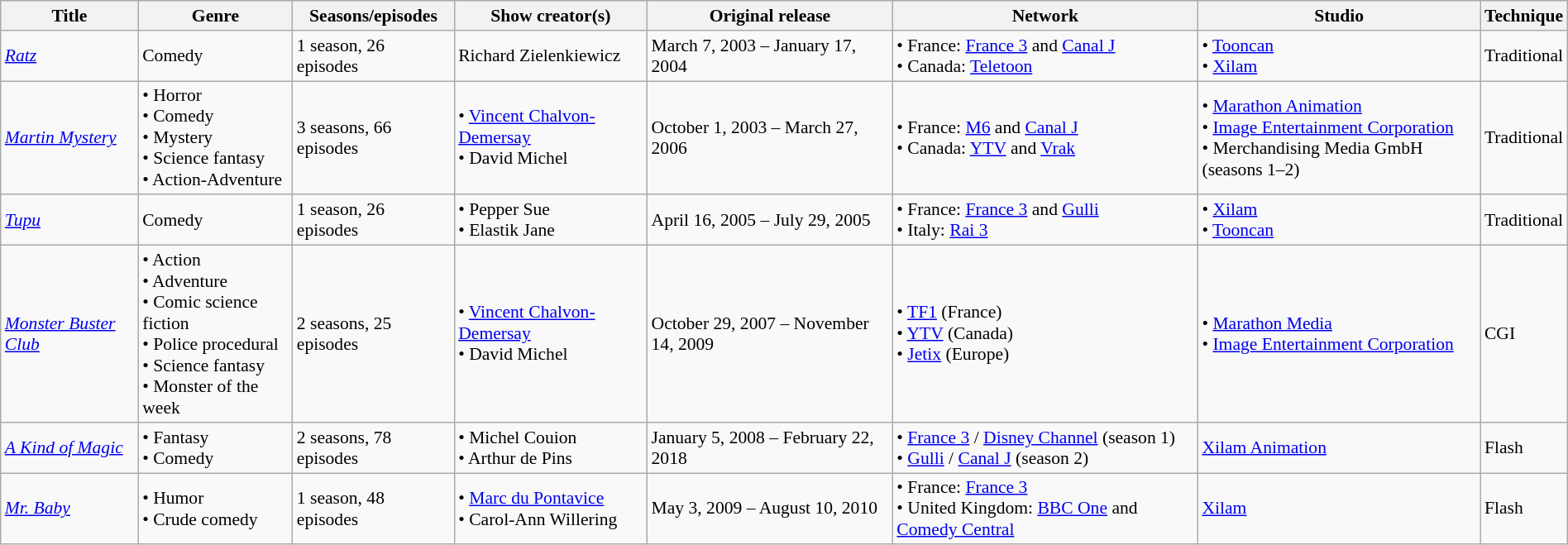<table class="wikitable sortable" style="text-align: left; font-size:90%; width:100%;">
<tr>
<th>Title</th>
<th>Genre</th>
<th>Seasons/episodes</th>
<th>Show creator(s)</th>
<th>Original release</th>
<th>Network</th>
<th>Studio</th>
<th>Technique</th>
</tr>
<tr>
<td><em><a href='#'>Ratz</a></em></td>
<td>Comedy</td>
<td>1 season, 26 episodes</td>
<td>Richard Zielenkiewicz</td>
<td>March 7, 2003 – January 17, 2004</td>
<td>• France: <a href='#'>France 3</a> and <a href='#'>Canal J</a><br>• Canada: <a href='#'>Teletoon</a></td>
<td>• <a href='#'>Tooncan</a><br> • <a href='#'>Xilam</a></td>
<td>Traditional</td>
</tr>
<tr>
<td><em><a href='#'>Martin Mystery</a></em></td>
<td>• Horror<br>• Comedy<br>• Mystery<br>• Science fantasy<br>• Action-Adventure</td>
<td>3 seasons, 66 episodes</td>
<td>• <a href='#'>Vincent Chalvon-Demersay</a><br>• David Michel</td>
<td>October 1, 2003 – March 27, 2006</td>
<td>• France: <a href='#'>M6</a> and <a href='#'>Canal J</a><br>• Canada: <a href='#'>YTV</a> and <a href='#'>Vrak</a></td>
<td>• <a href='#'>Marathon Animation</a><br>• <a href='#'>Image Entertainment Corporation</a><br>• Merchandising Media GmbH (seasons 1–2)</td>
<td>Traditional</td>
</tr>
<tr>
<td><em><a href='#'>Tupu</a></em></td>
<td>Comedy</td>
<td>1 season, 26 episodes</td>
<td>• Pepper Sue<br>• Elastik Jane</td>
<td>April 16, 2005 – July 29, 2005</td>
<td>• France: <a href='#'>France 3</a> and <a href='#'>Gulli</a><br>• Italy: <a href='#'>Rai 3</a></td>
<td>• <a href='#'>Xilam</a><br>• <a href='#'>Tooncan</a></td>
<td>Traditional</td>
</tr>
<tr>
<td><em><a href='#'>Monster Buster Club</a></em></td>
<td>• Action<br>• Adventure<br>• Comic science fiction<br>• Police procedural<br>• Science fantasy<br>• Monster of the week</td>
<td>2 seasons, 25 episodes</td>
<td>• <a href='#'>Vincent Chalvon-Demersay</a><br>• David Michel</td>
<td>October 29, 2007 – November 14, 2009</td>
<td>• <a href='#'>TF1</a> (France)<br>• <a href='#'>YTV</a> (Canada)<br>• <a href='#'>Jetix</a> (Europe)</td>
<td>• <a href='#'>Marathon Media</a><br>• <a href='#'>Image Entertainment Corporation</a></td>
<td>CGI</td>
</tr>
<tr>
<td><em><a href='#'>A Kind of Magic</a></em></td>
<td>• Fantasy<br>• Comedy</td>
<td>2 seasons, 78 episodes</td>
<td>• Michel Couion<br>• Arthur de Pins</td>
<td>January 5, 2008 – February 22, 2018</td>
<td>• <a href='#'>France 3</a> / <a href='#'>Disney Channel</a> (season 1)<br>• <a href='#'>Gulli</a> / <a href='#'>Canal J</a> (season 2)</td>
<td><a href='#'>Xilam Animation</a></td>
<td>Flash</td>
</tr>
<tr>
<td><em><a href='#'>Mr. Baby</a></em></td>
<td>• Humor<br>• Crude comedy</td>
<td>1 season, 48 episodes</td>
<td>• <a href='#'>Marc du Pontavice</a><br>• Carol-Ann Willering</td>
<td>May 3, 2009 – August 10, 2010</td>
<td>• France: <a href='#'>France 3</a><br>• United Kingdom: <a href='#'>BBC One</a> and <a href='#'>Comedy Central</a></td>
<td><a href='#'>Xilam</a></td>
<td>Flash</td>
</tr>
</table>
